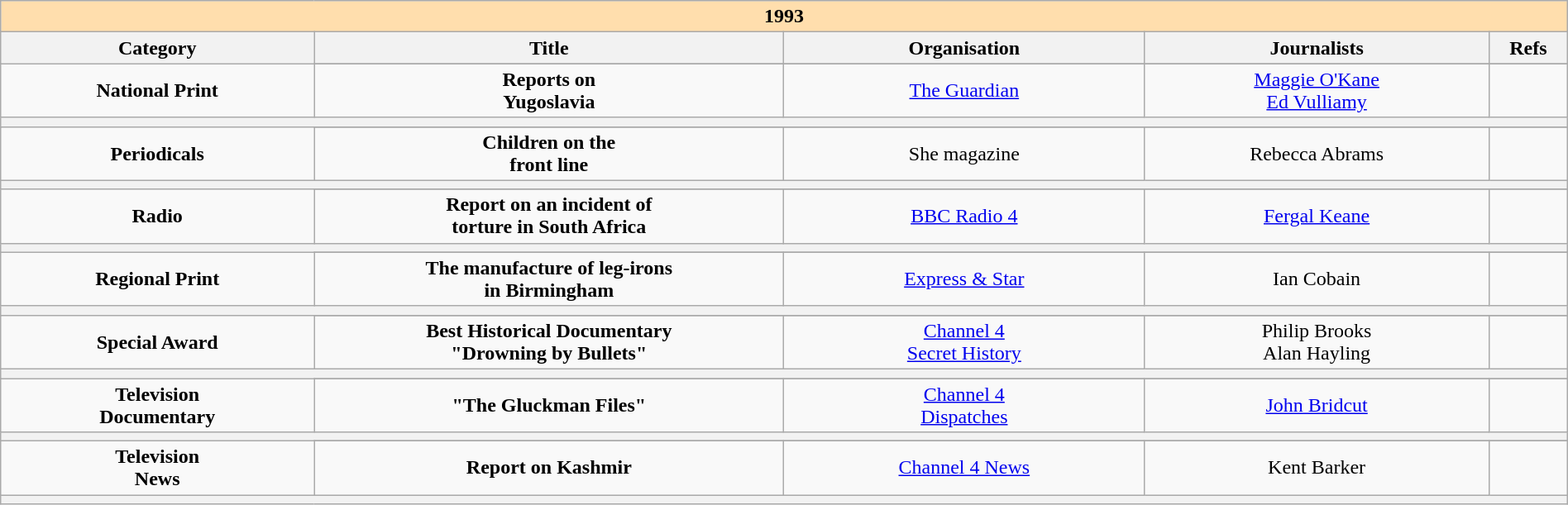<table class="wikitable" width="100%" border="1" cellpadding="5" cellspacing="0" align="centre">
<tr>
<td colspan="5" style="background:#ffdead" align="center"><strong>1993</strong></td>
</tr>
<tr>
<th width=20%>Category</th>
<th width=30%>Title</th>
<th width=23%>Organisation</th>
<th width=22%>Journalists</th>
<th width=5%>Refs</th>
</tr>
<tr>
<td rowspan="2" align="center"><strong>National Print</strong></td>
</tr>
<tr>
<td align="center"><strong>Reports on<br>Yugoslavia</strong></td>
<td align="center"><a href='#'>The Guardian</a></td>
<td align="center"><a href='#'>Maggie O'Kane</a><br><a href='#'>Ed Vulliamy</a></td>
<td align="center"></td>
</tr>
<tr>
<td colspan="6" align="center" style="background:#f2f2f2"></td>
</tr>
<tr>
<td rowspan="2" align="center"><strong>Periodicals</strong></td>
</tr>
<tr>
<td align="center"><strong>Children on the<br>front line</strong></td>
<td align="center">She magazine</td>
<td align="center">Rebecca Abrams</td>
<td align="center"></td>
</tr>
<tr>
<td colspan="6" align="center" style="background:#f2f2f2"></td>
</tr>
<tr>
<td rowspan="2" align="center"><strong>Radio</strong></td>
</tr>
<tr>
<td align="center"><strong>Report on an incident of<br>torture in South Africa</strong></td>
<td align="center"><a href='#'>BBC Radio 4</a></td>
<td align="center"><a href='#'>Fergal Keane</a></td>
<td align="center"></td>
</tr>
<tr>
<td colspan="6" align="center" style="background:#f2f2f2"></td>
</tr>
<tr>
<td rowspan="2" align="center"><strong>Regional Print</strong></td>
</tr>
<tr>
<td align="center"><strong>The manufacture of leg-irons<br>in Birmingham</strong></td>
<td align="center"><a href='#'>Express & Star</a></td>
<td align="center">Ian Cobain</td>
<td align="center"></td>
</tr>
<tr>
<td colspan="6" align="center" style="background:#f2f2f2"></td>
</tr>
<tr>
<td rowspan="2" align="center"><strong>Special Award</strong></td>
</tr>
<tr>
<td align="center"><strong>Best Historical Documentary<br>"Drowning by Bullets"</strong></td>
<td align="center"><a href='#'>Channel 4</a><br><a href='#'>Secret History</a></td>
<td align="center">Philip Brooks<br>Alan Hayling</td>
<td align="center"></td>
</tr>
<tr>
<td colspan="6" align="center" style="background:#f2f2f2"></td>
</tr>
<tr>
<td rowspan="2" align="center"><strong>Television<br>Documentary</strong></td>
</tr>
<tr>
<td align="center"><strong>"The Gluckman Files"</strong></td>
<td align="center"><a href='#'>Channel 4<br>Dispatches</a></td>
<td align="center"><a href='#'>John Bridcut</a></td>
<td align="center"></td>
</tr>
<tr>
<td colspan="6" align="center" style="background:#f2f2f2"></td>
</tr>
<tr>
<td rowspan="2" align="center"><strong>Television<br>News</strong></td>
</tr>
<tr>
<td align="center"><strong>Report on Kashmir</strong></td>
<td align="center"><a href='#'>Channel 4 News</a></td>
<td align="center">Kent Barker</td>
<td align="center"></td>
</tr>
<tr>
<td colspan="6" align="center" style="background:#f2f2f2"></td>
</tr>
</table>
